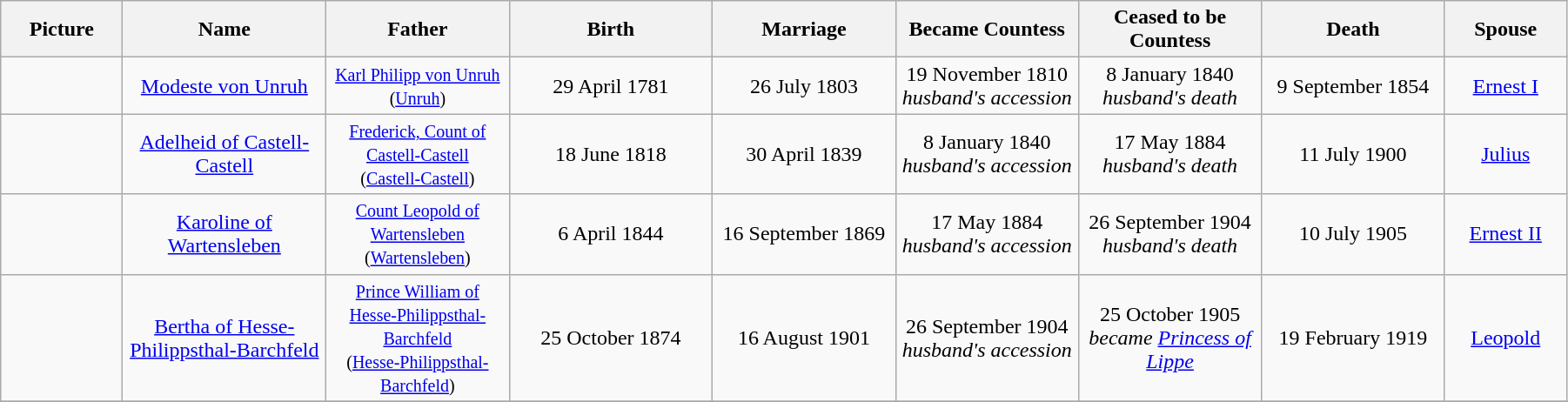<table width=95% class="wikitable">
<tr>
<th width = "6%">Picture</th>
<th width = "10%">Name</th>
<th width = "9%">Father</th>
<th width = "10%">Birth</th>
<th width = "9%">Marriage</th>
<th width = "9%">Became Countess</th>
<th width = "9%">Ceased to be Countess</th>
<th width = "9%">Death</th>
<th width = "6%">Spouse</th>
</tr>
<tr>
<td align="center"></td>
<td align="center"><a href='#'>Modeste von Unruh</a></td>
<td align="center"><small><a href='#'>Karl Philipp von Unruh</a><br>(<a href='#'>Unruh</a>)</small></td>
<td align="center">29 April 1781</td>
<td align="center">26 July 1803</td>
<td align="center">19 November 1810<br><em>husband's accession</em></td>
<td align="center">8 January 1840<br><em>husband's death</em></td>
<td align="center">9 September 1854</td>
<td align="center"><a href='#'>Ernest I</a></td>
</tr>
<tr>
<td align="center"></td>
<td align="center"><a href='#'>Adelheid of Castell-Castell</a></td>
<td align="center"><small><a href='#'>Frederick, Count of Castell-Castell</a><br>(<a href='#'>Castell-Castell</a>)</small></td>
<td align="center">18 June 1818</td>
<td align="center">30 April 1839</td>
<td align="center">8 January 1840<br><em>husband's accession</em></td>
<td align="center">17 May 1884<br><em>husband's death</em></td>
<td align="center">11 July 1900</td>
<td align="center"><a href='#'>Julius</a></td>
</tr>
<tr>
<td align="center"></td>
<td align="center"><a href='#'>Karoline of Wartensleben</a></td>
<td align="center"><small><a href='#'>Count Leopold of Wartensleben</a><br>(<a href='#'>Wartensleben</a>)</small></td>
<td align="center">6 April 1844</td>
<td align="center">16 September 1869</td>
<td align="center">17 May 1884<br><em>husband's accession</em></td>
<td align="center">26 September 1904<br><em>husband's death</em></td>
<td align="center">10 July 1905</td>
<td align="center"><a href='#'>Ernest II</a></td>
</tr>
<tr>
<td align="center"></td>
<td align="center"><a href='#'>Bertha of Hesse-Philippsthal-Barchfeld</a></td>
<td align="center"><small><a href='#'>Prince William of Hesse-Philippsthal-Barchfeld</a><br>(<a href='#'>Hesse-Philippsthal-Barchfeld</a>)</small></td>
<td align="center">25 October 1874</td>
<td align="center">16 August 1901</td>
<td align="center">26 September 1904<br><em>husband's accession</em></td>
<td align="center">25 October 1905<br><em>became <a href='#'>Princess of Lippe</a></em></td>
<td align="center">19 February 1919</td>
<td align="center"><a href='#'>Leopold</a></td>
</tr>
<tr>
</tr>
</table>
